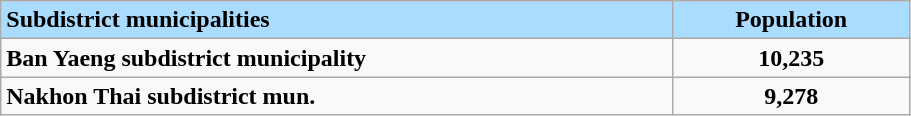<table class="wikitable" style="width:48%;">
<tr>
<th scope="col" style= "width:74%; background: #aadcff; text-align:left;"><strong>Subdistrict municipalities</strong></th>
<th scope="col" style= "width:26%; background: #aadcff; text-align:center;"><strong>Population</strong></th>
</tr>
<tr>
<td><strong>Ban Yaeng subdistrict municipality</strong></td>
<td style="text-align:center;"><strong>10,235</strong></td>
</tr>
<tr>
<td><strong>Nakhon Thai subdistrict mun.</strong></td>
<td style="text-align:center;"><strong>9,278</strong></td>
</tr>
</table>
